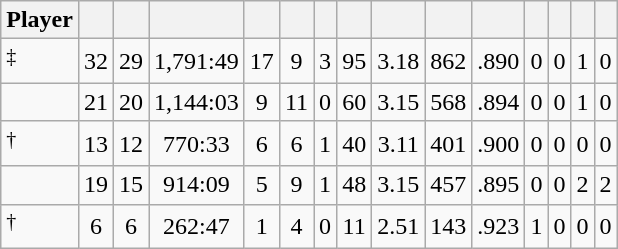<table class="wikitable sortable" style="text-align:center;">
<tr>
<th>Player</th>
<th></th>
<th></th>
<th></th>
<th></th>
<th></th>
<th></th>
<th></th>
<th></th>
<th></th>
<th></th>
<th></th>
<th></th>
<th></th>
<th></th>
</tr>
<tr>
<td style="text-align:left;"><sup>‡</sup></td>
<td>32</td>
<td>29</td>
<td>1,791:49</td>
<td>17</td>
<td>9</td>
<td>3</td>
<td>95</td>
<td>3.18</td>
<td>862</td>
<td>.890</td>
<td>0</td>
<td>0</td>
<td>1</td>
<td>0</td>
</tr>
<tr>
<td style="text-align:left;"></td>
<td>21</td>
<td>20</td>
<td>1,144:03</td>
<td>9</td>
<td>11</td>
<td>0</td>
<td>60</td>
<td>3.15</td>
<td>568</td>
<td>.894</td>
<td>0</td>
<td>0</td>
<td>1</td>
<td>0</td>
</tr>
<tr>
<td style="text-align:left;"><sup>†</sup></td>
<td>13</td>
<td>12</td>
<td>770:33</td>
<td>6</td>
<td>6</td>
<td>1</td>
<td>40</td>
<td>3.11</td>
<td>401</td>
<td>.900</td>
<td>0</td>
<td>0</td>
<td>0</td>
<td>0</td>
</tr>
<tr>
<td style="text-align:left;"></td>
<td>19</td>
<td>15</td>
<td>914:09</td>
<td>5</td>
<td>9</td>
<td>1</td>
<td>48</td>
<td>3.15</td>
<td>457</td>
<td>.895</td>
<td>0</td>
<td>0</td>
<td>2</td>
<td>2</td>
</tr>
<tr>
<td style="text-align:left;"><sup>†</sup></td>
<td>6</td>
<td>6</td>
<td>262:47</td>
<td>1</td>
<td>4</td>
<td>0</td>
<td>11</td>
<td>2.51</td>
<td>143</td>
<td>.923</td>
<td>1</td>
<td>0</td>
<td>0</td>
<td>0</td>
</tr>
</table>
